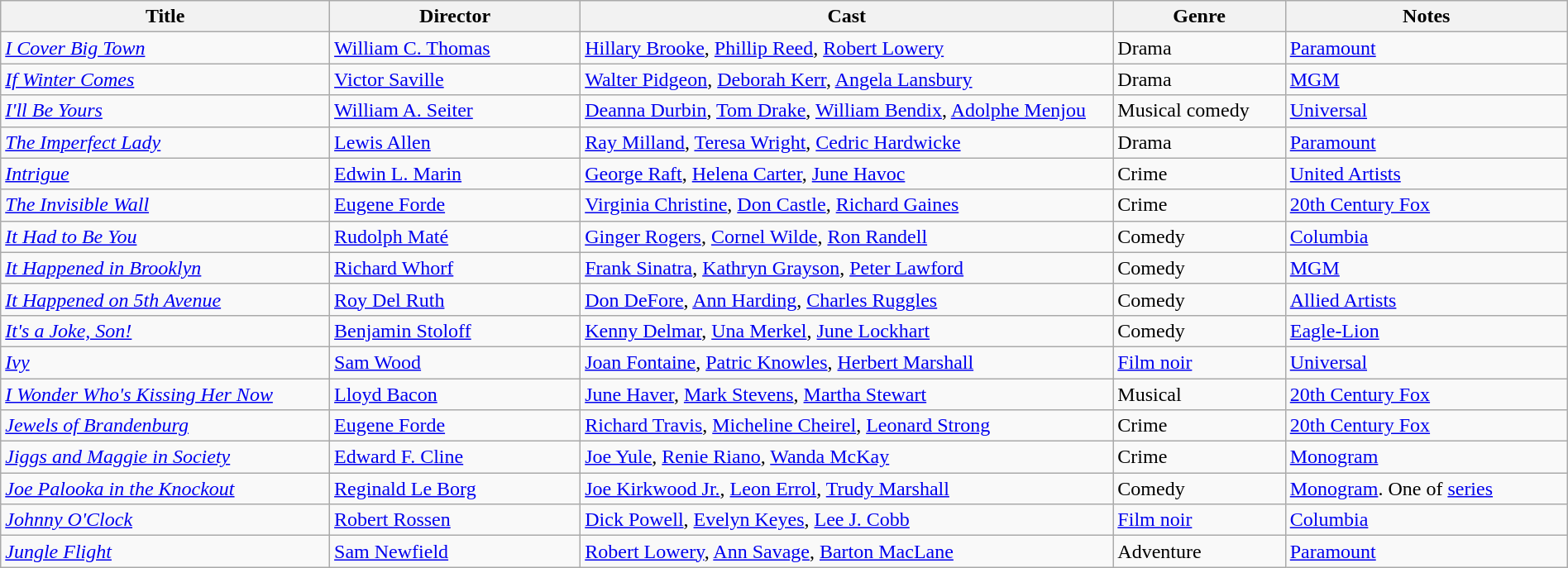<table class="wikitable" style="width:100%;">
<tr>
<th style="width:21%;">Title</th>
<th style="width:16%;">Director</th>
<th style="width:34%;">Cast</th>
<th style="width:11%;">Genre</th>
<th style="width:18%;">Notes</th>
</tr>
<tr>
<td><em><a href='#'>I Cover Big Town</a></em></td>
<td><a href='#'>William C. Thomas</a></td>
<td><a href='#'>Hillary Brooke</a>, <a href='#'>Phillip Reed</a>, <a href='#'>Robert Lowery</a></td>
<td>Drama</td>
<td><a href='#'>Paramount</a></td>
</tr>
<tr>
<td><em><a href='#'>If Winter Comes</a></em></td>
<td><a href='#'>Victor Saville</a></td>
<td><a href='#'>Walter Pidgeon</a>, <a href='#'>Deborah Kerr</a>, <a href='#'>Angela Lansbury</a></td>
<td>Drama</td>
<td><a href='#'>MGM</a></td>
</tr>
<tr>
<td><em><a href='#'>I'll Be Yours</a></em></td>
<td><a href='#'>William A. Seiter</a></td>
<td><a href='#'>Deanna Durbin</a>, <a href='#'>Tom Drake</a>, <a href='#'>William Bendix</a>, <a href='#'>Adolphe Menjou</a></td>
<td>Musical comedy</td>
<td><a href='#'>Universal</a></td>
</tr>
<tr>
<td><em><a href='#'>The Imperfect Lady</a></em></td>
<td><a href='#'>Lewis Allen</a></td>
<td><a href='#'>Ray Milland</a>, <a href='#'>Teresa Wright</a>, <a href='#'>Cedric Hardwicke</a></td>
<td>Drama</td>
<td><a href='#'>Paramount</a></td>
</tr>
<tr>
<td><em><a href='#'>Intrigue</a></em></td>
<td><a href='#'>Edwin L. Marin</a></td>
<td><a href='#'>George Raft</a>, <a href='#'>Helena Carter</a>, <a href='#'>June Havoc</a></td>
<td>Crime</td>
<td><a href='#'>United Artists</a></td>
</tr>
<tr>
<td><em><a href='#'>The Invisible Wall</a></em></td>
<td><a href='#'>Eugene Forde</a></td>
<td><a href='#'>Virginia Christine</a>, <a href='#'>Don Castle</a>, <a href='#'>Richard Gaines</a></td>
<td>Crime</td>
<td><a href='#'>20th Century Fox</a></td>
</tr>
<tr>
<td><em><a href='#'>It Had to Be You</a></em></td>
<td><a href='#'>Rudolph Maté</a></td>
<td><a href='#'>Ginger Rogers</a>, <a href='#'>Cornel Wilde</a>, <a href='#'>Ron Randell</a></td>
<td>Comedy</td>
<td><a href='#'>Columbia</a></td>
</tr>
<tr>
<td><em><a href='#'>It Happened in Brooklyn</a></em></td>
<td><a href='#'>Richard Whorf</a></td>
<td><a href='#'>Frank Sinatra</a>, <a href='#'>Kathryn Grayson</a>, <a href='#'>Peter Lawford</a></td>
<td>Comedy</td>
<td><a href='#'>MGM</a></td>
</tr>
<tr>
<td><em><a href='#'>It Happened on 5th Avenue</a></em></td>
<td><a href='#'>Roy Del Ruth</a></td>
<td><a href='#'>Don DeFore</a>, <a href='#'>Ann Harding</a>, <a href='#'>Charles Ruggles</a></td>
<td>Comedy</td>
<td><a href='#'>Allied Artists</a></td>
</tr>
<tr>
<td><em><a href='#'>It's a Joke, Son!</a></em></td>
<td><a href='#'>Benjamin Stoloff</a></td>
<td><a href='#'>Kenny Delmar</a>, <a href='#'>Una Merkel</a>, <a href='#'>June Lockhart</a></td>
<td>Comedy</td>
<td><a href='#'>Eagle-Lion</a></td>
</tr>
<tr>
<td><em><a href='#'>Ivy</a></em></td>
<td><a href='#'>Sam Wood</a></td>
<td><a href='#'>Joan Fontaine</a>, <a href='#'>Patric Knowles</a>, <a href='#'>Herbert Marshall</a></td>
<td><a href='#'>Film noir</a></td>
<td><a href='#'>Universal</a></td>
</tr>
<tr>
<td><em><a href='#'>I Wonder Who's Kissing Her Now</a></em></td>
<td><a href='#'>Lloyd Bacon</a></td>
<td><a href='#'>June Haver</a>, <a href='#'>Mark Stevens</a>, <a href='#'>Martha Stewart</a></td>
<td>Musical</td>
<td><a href='#'>20th Century Fox</a></td>
</tr>
<tr>
<td><em><a href='#'>Jewels of Brandenburg</a></em></td>
<td><a href='#'>Eugene Forde</a></td>
<td><a href='#'>Richard Travis</a>, <a href='#'>Micheline Cheirel</a>, <a href='#'>Leonard Strong</a></td>
<td>Crime</td>
<td><a href='#'>20th Century Fox</a></td>
</tr>
<tr>
<td><em><a href='#'>Jiggs and Maggie in Society</a></em></td>
<td><a href='#'>Edward F. Cline</a></td>
<td><a href='#'>Joe Yule</a>, <a href='#'>Renie Riano</a>, <a href='#'>Wanda McKay</a></td>
<td>Crime</td>
<td><a href='#'>Monogram</a></td>
</tr>
<tr>
<td><em><a href='#'>Joe Palooka in the Knockout</a></em></td>
<td><a href='#'>Reginald Le Borg</a></td>
<td><a href='#'>Joe Kirkwood Jr.</a>, <a href='#'>Leon Errol</a>, <a href='#'>Trudy Marshall</a></td>
<td>Comedy</td>
<td><a href='#'>Monogram</a>. One of <a href='#'>series</a></td>
</tr>
<tr>
<td><em><a href='#'>Johnny O'Clock</a></em></td>
<td><a href='#'>Robert Rossen</a></td>
<td><a href='#'>Dick Powell</a>, <a href='#'>Evelyn Keyes</a>, <a href='#'>Lee J. Cobb</a></td>
<td><a href='#'>Film noir</a></td>
<td><a href='#'>Columbia</a></td>
</tr>
<tr>
<td><em><a href='#'>Jungle Flight</a></em></td>
<td><a href='#'>Sam Newfield</a></td>
<td><a href='#'>Robert Lowery</a>, <a href='#'>Ann Savage</a>, <a href='#'>Barton MacLane</a></td>
<td>Adventure</td>
<td><a href='#'>Paramount</a></td>
</tr>
</table>
